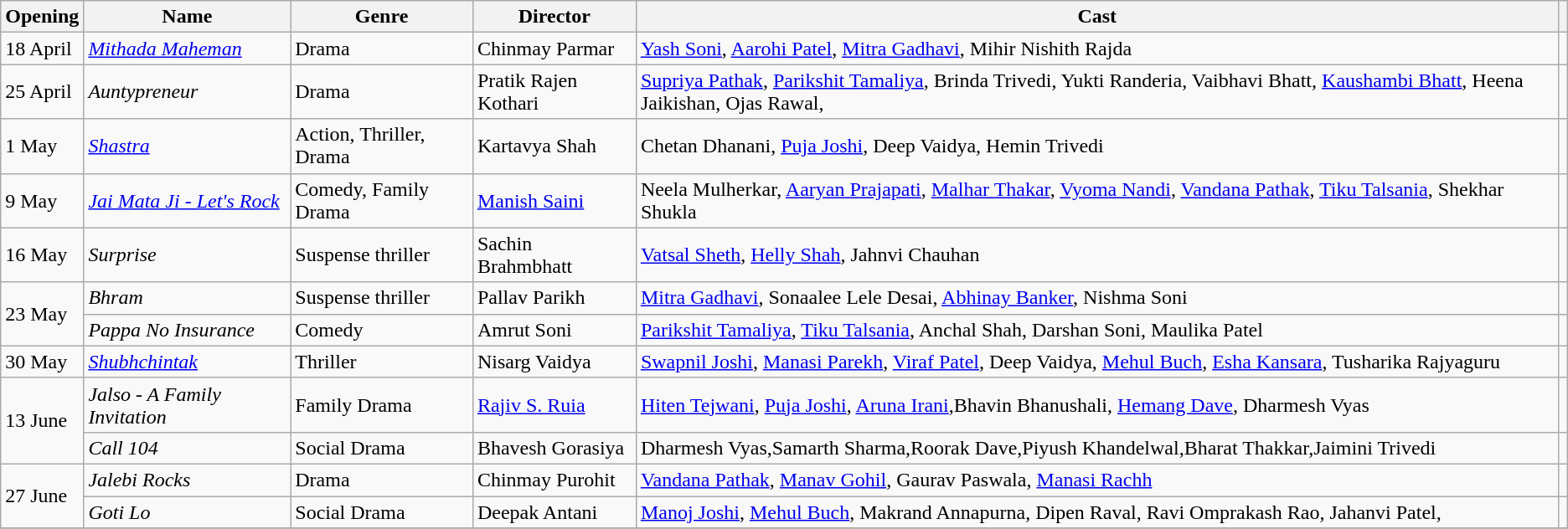<table class="wikitable sortable">
<tr>
<th>Opening</th>
<th>Name</th>
<th>Genre</th>
<th>Director</th>
<th>Cast</th>
<th></th>
</tr>
<tr>
<td>18 April</td>
<td><em><a href='#'>Mithada Maheman</a></em></td>
<td>Drama</td>
<td>Chinmay Parmar</td>
<td><a href='#'>Yash Soni</a>, <a href='#'>Aarohi Patel</a>, <a href='#'>Mitra Gadhavi</a>, Mihir Nishith Rajda</td>
<td></td>
</tr>
<tr>
<td>25 April</td>
<td><em>Auntypreneur</em></td>
<td>Drama</td>
<td>Pratik Rajen Kothari</td>
<td><a href='#'>Supriya Pathak</a>, <a href='#'>Parikshit Tamaliya</a>, Brinda Trivedi, Yukti Randeria, Vaibhavi Bhatt, <a href='#'>Kaushambi Bhatt</a>, Heena Jaikishan, Ojas Rawal,</td>
<td></td>
</tr>
<tr>
<td>1 May</td>
<td><em><a href='#'>Shastra</a></em></td>
<td>Action, Thriller, Drama</td>
<td>Kartavya Shah</td>
<td>Chetan Dhanani, <a href='#'>Puja Joshi</a>, Deep Vaidya, Hemin Trivedi</td>
<td></td>
</tr>
<tr>
<td>9 May</td>
<td><em><a href='#'>Jai Mata Ji - Let's Rock</a></em></td>
<td>Comedy, Family Drama</td>
<td><a href='#'>Manish Saini</a></td>
<td>Neela Mulherkar, <a href='#'>Aaryan Prajapati</a>, <a href='#'>Malhar Thakar</a>, <a href='#'>Vyoma Nandi</a>, <a href='#'>Vandana Pathak</a>, <a href='#'>Tiku Talsania</a>, Shekhar Shukla</td>
<td></td>
</tr>
<tr>
<td>16 May</td>
<td><em>Surprise</em></td>
<td>Suspense thriller</td>
<td>Sachin Brahmbhatt</td>
<td><a href='#'>Vatsal Sheth</a>, <a href='#'>Helly Shah</a>, Jahnvi Chauhan</td>
<td></td>
</tr>
<tr>
<td rowspan=2>23 May</td>
<td><em>Bhram</em></td>
<td>Suspense thriller</td>
<td>Pallav Parikh</td>
<td><a href='#'>Mitra Gadhavi</a>, Sonaalee Lele Desai, <a href='#'>Abhinay Banker</a>, Nishma Soni</td>
<td></td>
</tr>
<tr>
<td><em>Pappa No Insurance</em></td>
<td>Comedy</td>
<td>Amrut Soni</td>
<td><a href='#'>Parikshit Tamaliya</a>, <a href='#'>Tiku Talsania</a>, Anchal Shah, Darshan Soni, Maulika Patel</td>
<td></td>
</tr>
<tr>
<td>30 May</td>
<td><em><a href='#'>Shubhchintak</a></em></td>
<td>Thriller</td>
<td>Nisarg Vaidya</td>
<td><a href='#'>Swapnil Joshi</a>, <a href='#'>Manasi Parekh</a>, <a href='#'>Viraf Patel</a>, Deep Vaidya, <a href='#'>Mehul Buch</a>, <a href='#'>Esha Kansara</a>, Tusharika Rajyaguru</td>
<td></td>
</tr>
<tr>
<td rowspan=2>13 June</td>
<td><em>Jalso - A Family Invitation</em></td>
<td>Family Drama</td>
<td><a href='#'>Rajiv S. Ruia</a></td>
<td><a href='#'>Hiten Tejwani</a>, <a href='#'>Puja Joshi</a>, <a href='#'>Aruna Irani</a>,Bhavin Bhanushali, <a href='#'>Hemang Dave</a>, Dharmesh Vyas</td>
<td></td>
</tr>
<tr>
<td><em>Call 104</em></td>
<td>Social Drama</td>
<td>Bhavesh Gorasiya</td>
<td>Dharmesh Vyas,Samarth Sharma,Roorak Dave,Piyush Khandelwal,Bharat Thakkar,Jaimini Trivedi</td>
<td></td>
</tr>
<tr>
<td rowspan=2>27 June</td>
<td><em>Jalebi Rocks</em></td>
<td>Drama</td>
<td>Chinmay Purohit</td>
<td><a href='#'>Vandana Pathak</a>, <a href='#'>Manav Gohil</a>, Gaurav Paswala, <a href='#'>Manasi Rachh</a></td>
<td></td>
</tr>
<tr>
<td><em>Goti Lo</em></td>
<td>Social Drama</td>
<td>Deepak Antani</td>
<td><a href='#'>Manoj Joshi</a>, <a href='#'>Mehul Buch</a>, Makrand Annapurna, Dipen Raval, Ravi Omprakash Rao, Jahanvi Patel,</td>
<td></td>
</tr>
<tr>
</tr>
</table>
